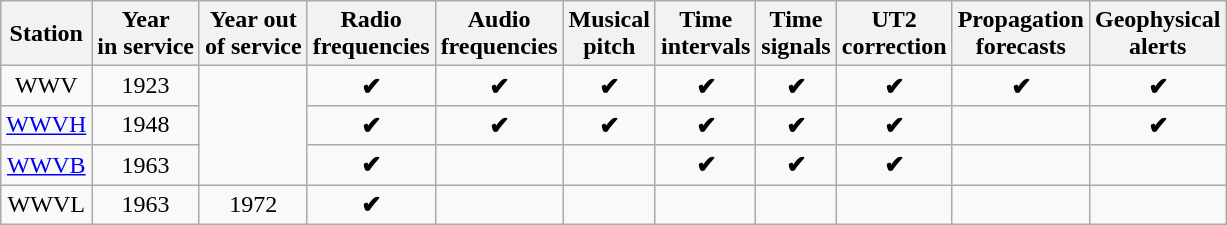<table class="wikitable" style="text-align:center;">
<tr>
<th>Station</th>
<th>Year<br> in service</th>
<th>Year out<br> of service</th>
<th>Radio<br> frequencies</th>
<th>Audio<br> frequencies</th>
<th>Musical<br> pitch</th>
<th>Time<br> intervals</th>
<th>Time<br> signals</th>
<th>UT2<br> correction</th>
<th>Propagation<br> forecasts</th>
<th>Geophysical<br> alerts</th>
</tr>
<tr>
<td>WWV</td>
<td>1923</td>
<td rowspan="3"></td>
<td><strong>✔</strong></td>
<td><strong>✔</strong></td>
<td><strong>✔</strong></td>
<td><strong>✔</strong></td>
<td><strong>✔</strong></td>
<td><strong>✔</strong></td>
<td><strong>✔</strong></td>
<td><strong>✔</strong></td>
</tr>
<tr>
<td><a href='#'>WWVH</a></td>
<td>1948</td>
<td><strong>✔</strong></td>
<td><strong>✔</strong></td>
<td><strong>✔</strong></td>
<td><strong>✔</strong></td>
<td><strong>✔</strong></td>
<td><strong>✔</strong></td>
<td></td>
<td><strong>✔</strong></td>
</tr>
<tr>
<td><a href='#'>WWVB</a></td>
<td>1963</td>
<td><strong>✔</strong></td>
<td></td>
<td></td>
<td><strong>✔</strong></td>
<td><strong>✔</strong></td>
<td><strong>✔</strong></td>
<td></td>
<td></td>
</tr>
<tr>
<td>WWVL</td>
<td>1963</td>
<td>1972</td>
<td><strong>✔</strong></td>
<td></td>
<td></td>
<td></td>
<td></td>
<td></td>
<td></td>
<td></td>
</tr>
</table>
